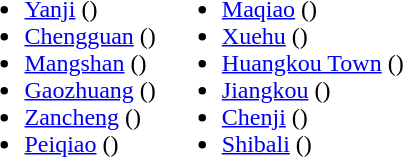<table>
<tr>
<td valign="top"><br><ul><li><a href='#'>Yanji</a> ()</li><li><a href='#'>Chengguan</a> ()</li><li><a href='#'>Mangshan</a> ()</li><li><a href='#'>Gaozhuang</a> ()</li><li><a href='#'>Zancheng</a> ()</li><li><a href='#'>Peiqiao</a> ()</li></ul></td>
<td valign="top"><br><ul><li><a href='#'>Maqiao</a> ()</li><li><a href='#'>Xuehu</a> ()</li><li><a href='#'>Huangkou Town</a> ()</li><li><a href='#'>Jiangkou</a> ()</li><li><a href='#'>Chenji</a> ()</li><li><a href='#'>Shibali</a> ()</li></ul></td>
</tr>
</table>
